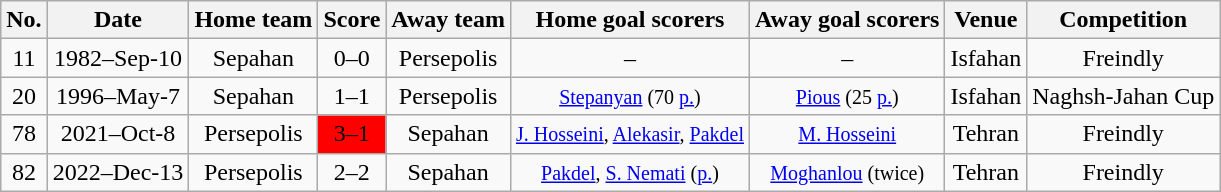<table class="wikitable" style="text-align: center;">
<tr>
<th><strong>No.</strong></th>
<th><strong>Date</strong></th>
<th>Home team</th>
<th>Score</th>
<th>Away team</th>
<th>Home goal scorers</th>
<th>Away goal scorers</th>
<th><strong>Venue</strong></th>
<th><strong>Competition</strong></th>
</tr>
<tr>
<td>11</td>
<td>1982–Sep-10</td>
<td>Sepahan</td>
<td>0–0</td>
<td>Persepolis</td>
<td>–</td>
<td>–</td>
<td>Isfahan</td>
<td>Freindly</td>
</tr>
<tr>
<td>20</td>
<td>1996–May-7</td>
<td>Sepahan</td>
<td>1–1</td>
<td>Persepolis</td>
<td><small><a href='#'>Stepanyan</a> (70 <a href='#'>p.</a>)</small></td>
<td><small><a href='#'>Pious</a> (25 <a href='#'>p.</a>)</small></td>
<td>Isfahan</td>
<td>Naghsh-Jahan Cup</td>
</tr>
<tr>
<td>78</td>
<td>2021–Oct-8</td>
<td>Persepolis</td>
<td bgcolor=FF0000><span>3–1</span></td>
<td>Sepahan</td>
<td><small><a href='#'>J. Hosseini</a>, <a href='#'>Alekasir</a>, <a href='#'>Pakdel</a></small></td>
<td><small><a href='#'>M. Hosseini</a></small></td>
<td>Tehran</td>
<td>Freindly</td>
</tr>
<tr>
<td>82</td>
<td>2022–Dec-13</td>
<td>Persepolis</td>
<td>2–2</td>
<td>Sepahan</td>
<td><small><a href='#'>Pakdel</a>, <a href='#'>S. Nemati</a> (<a href='#'>p.</a>)</small></td>
<td><small><a href='#'>Moghanlou</a> (twice)</small></td>
<td>Tehran</td>
<td>Freindly</td>
</tr>
</table>
